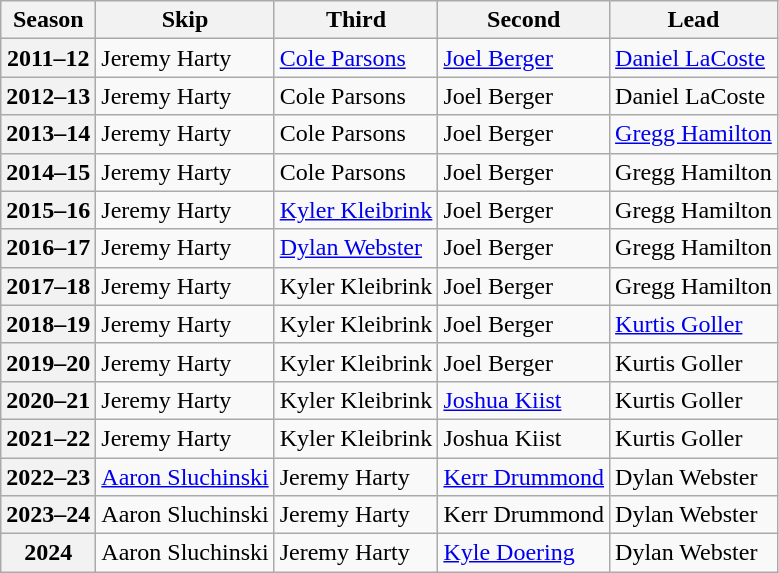<table class="wikitable">
<tr>
<th scope="col">Season</th>
<th scope="col">Skip</th>
<th scope="col">Third</th>
<th scope="col">Second</th>
<th scope="col">Lead</th>
</tr>
<tr>
<th scope="row">2011–12</th>
<td>Jeremy Harty</td>
<td><a href='#'>Cole Parsons</a></td>
<td><a href='#'>Joel Berger</a></td>
<td><a href='#'>Daniel LaCoste</a></td>
</tr>
<tr>
<th scope="row">2012–13</th>
<td>Jeremy Harty</td>
<td>Cole Parsons</td>
<td>Joel Berger</td>
<td>Daniel LaCoste</td>
</tr>
<tr>
<th scope="row">2013–14</th>
<td>Jeremy Harty</td>
<td>Cole Parsons</td>
<td>Joel Berger</td>
<td><a href='#'>Gregg Hamilton</a></td>
</tr>
<tr>
<th scope="row">2014–15</th>
<td>Jeremy Harty</td>
<td>Cole Parsons</td>
<td>Joel Berger</td>
<td>Gregg Hamilton</td>
</tr>
<tr>
<th scope="row">2015–16</th>
<td>Jeremy Harty</td>
<td><a href='#'>Kyler Kleibrink</a></td>
<td>Joel Berger</td>
<td>Gregg Hamilton</td>
</tr>
<tr>
<th scope="row">2016–17</th>
<td>Jeremy Harty</td>
<td><a href='#'>Dylan Webster</a></td>
<td>Joel Berger</td>
<td>Gregg Hamilton</td>
</tr>
<tr>
<th scope="row">2017–18</th>
<td>Jeremy Harty</td>
<td>Kyler Kleibrink</td>
<td>Joel Berger</td>
<td>Gregg Hamilton</td>
</tr>
<tr>
<th scope="row">2018–19</th>
<td>Jeremy Harty</td>
<td>Kyler Kleibrink</td>
<td>Joel Berger</td>
<td><a href='#'>Kurtis Goller</a></td>
</tr>
<tr>
<th scope="row">2019–20</th>
<td>Jeremy Harty</td>
<td>Kyler Kleibrink</td>
<td>Joel Berger</td>
<td>Kurtis Goller</td>
</tr>
<tr>
<th scope="row">2020–21</th>
<td>Jeremy Harty</td>
<td>Kyler Kleibrink</td>
<td><a href='#'>Joshua Kiist</a></td>
<td>Kurtis Goller</td>
</tr>
<tr>
<th scope="row">2021–22</th>
<td>Jeremy Harty</td>
<td>Kyler Kleibrink</td>
<td>Joshua Kiist</td>
<td>Kurtis Goller</td>
</tr>
<tr>
<th scope="row">2022–23</th>
<td><a href='#'>Aaron Sluchinski</a></td>
<td>Jeremy Harty</td>
<td><a href='#'>Kerr Drummond</a></td>
<td>Dylan Webster</td>
</tr>
<tr>
<th scope="row">2023–24</th>
<td>Aaron Sluchinski</td>
<td>Jeremy Harty</td>
<td>Kerr Drummond</td>
<td>Dylan Webster</td>
</tr>
<tr>
<th scope="row">2024</th>
<td>Aaron Sluchinski</td>
<td>Jeremy Harty</td>
<td><a href='#'>Kyle Doering</a></td>
<td>Dylan Webster</td>
</tr>
</table>
